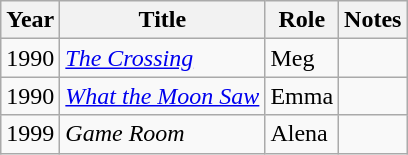<table class="wikitable">
<tr>
<th>Year</th>
<th>Title</th>
<th>Role</th>
<th>Notes</th>
</tr>
<tr>
<td>1990</td>
<td><em><a href='#'>The Crossing</a></em></td>
<td>Meg</td>
<td></td>
</tr>
<tr>
<td>1990</td>
<td><em><a href='#'>What the Moon Saw</a></em></td>
<td>Emma</td>
<td></td>
</tr>
<tr>
<td>1999</td>
<td><em>Game Room</em></td>
<td>Alena</td>
<td></td>
</tr>
</table>
